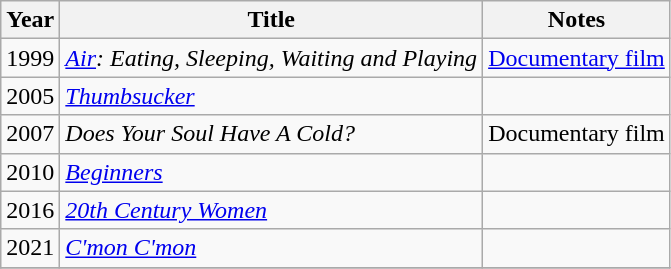<table class="wikitable sortable">
<tr>
<th>Year</th>
<th>Title</th>
<th>Notes</th>
</tr>
<tr>
<td>1999</td>
<td><em><a href='#'>Air</a>: Eating, Sleeping, Waiting and Playing</em></td>
<td><a href='#'>Documentary film</a></td>
</tr>
<tr>
<td>2005</td>
<td><em><a href='#'>Thumbsucker</a></em></td>
<td></td>
</tr>
<tr>
<td>2007</td>
<td><em>Does Your Soul Have A Cold?</em></td>
<td>Documentary film</td>
</tr>
<tr>
<td>2010</td>
<td><em><a href='#'>Beginners</a></em></td>
<td></td>
</tr>
<tr>
<td>2016</td>
<td><em><a href='#'>20th Century Women</a></em></td>
<td></td>
</tr>
<tr>
<td>2021</td>
<td><em><a href='#'>C'mon C'mon</a></em></td>
<td></td>
</tr>
<tr>
</tr>
</table>
